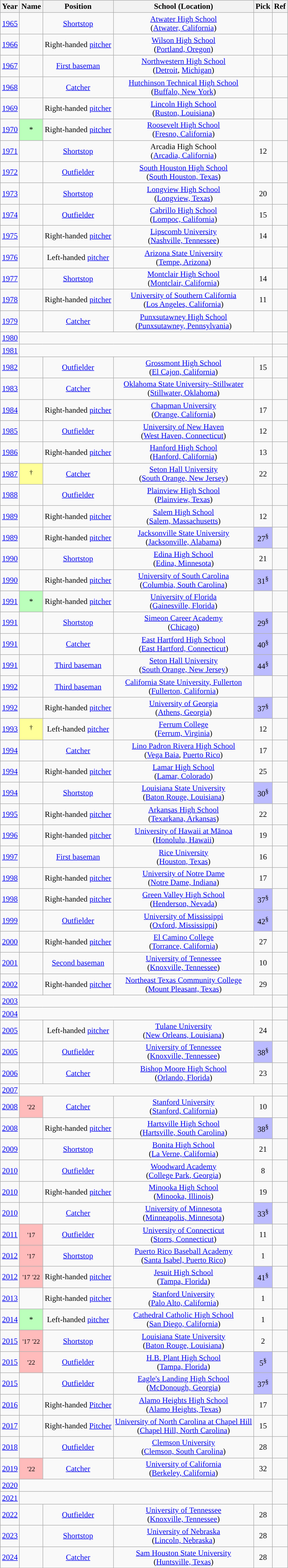<table class="wikitable sortable" style="text-align:center;" border="1">
<tr>
<th>Year</th>
<th>Name</th>
<th>Position</th>
<th class="unsortable">School (Location)</th>
<th>Pick</th>
<th class="unsortable">Ref</th>
</tr>
<tr>
<td><a href='#'>1965</a></td>
<td></td>
<td><a href='#'>Shortstop</a></td>
<td><a href='#'>Atwater High School</a><br>(<a href='#'>Atwater, California</a>)</td>
<td></td>
<td></td>
</tr>
<tr>
<td><a href='#'>1966</a></td>
<td></td>
<td>Right-handed <a href='#'>pitcher</a></td>
<td><a href='#'>Wilson High School</a><br>(<a href='#'>Portland, Oregon</a>)</td>
<td></td>
<td></td>
</tr>
<tr>
<td><a href='#'>1967</a></td>
<td></td>
<td><a href='#'>First baseman</a></td>
<td><a href='#'>Northwestern High School</a><br>(<a href='#'>Detroit</a>, <a href='#'>Michigan</a>)</td>
<td></td>
<td></td>
</tr>
<tr>
<td><a href='#'>1968</a></td>
<td></td>
<td><a href='#'>Catcher</a></td>
<td><a href='#'>Hutchinson Technical High School</a><br>(<a href='#'>Buffalo, New York</a>)</td>
<td></td>
<td></td>
</tr>
<tr>
<td><a href='#'>1969</a></td>
<td></td>
<td>Right-handed <a href='#'>pitcher</a></td>
<td><a href='#'>Lincoln High School</a><br>(<a href='#'>Ruston, Louisiana</a>)</td>
<td></td>
<td></td>
</tr>
<tr>
<td><a href='#'>1970</a></td>
<td bgcolor="#bbffbb">*</td>
<td>Right-handed <a href='#'>pitcher</a></td>
<td><a href='#'>Roosevelt High School</a><br>(<a href='#'>Fresno, California</a>)</td>
<td></td>
<td></td>
</tr>
<tr>
<td><a href='#'>1971</a></td>
<td></td>
<td><a href='#'>Shortstop</a></td>
<td>Arcadia High School <br>(<a href='#'>Arcadia, California</a>)</td>
<td>12</td>
<td></td>
</tr>
<tr>
<td><a href='#'>1972</a></td>
<td></td>
<td><a href='#'>Outfielder</a></td>
<td><a href='#'>South Houston High School</a><br>(<a href='#'>South Houston, Texas</a>)</td>
<td></td>
<td></td>
</tr>
<tr>
<td><a href='#'>1973</a></td>
<td></td>
<td><a href='#'>Shortstop</a></td>
<td><a href='#'>Longview High School</a><br>(<a href='#'>Longview, Texas</a>)</td>
<td>20</td>
<td></td>
</tr>
<tr>
<td><a href='#'>1974</a></td>
<td></td>
<td><a href='#'>Outfielder</a></td>
<td><a href='#'>Cabrillo High School</a><br>(<a href='#'>Lompoc, California</a>)</td>
<td>15</td>
<td></td>
</tr>
<tr>
<td><a href='#'>1975</a></td>
<td></td>
<td>Right-handed <a href='#'>pitcher</a></td>
<td><a href='#'>Lipscomb University</a><br>(<a href='#'>Nashville, Tennessee</a>)</td>
<td>14</td>
<td></td>
</tr>
<tr>
<td><a href='#'>1976</a></td>
<td></td>
<td>Left-handed <a href='#'>pitcher</a></td>
<td><a href='#'>Arizona State University</a><br>(<a href='#'>Tempe, Arizona</a>)</td>
<td></td>
<td></td>
</tr>
<tr>
<td><a href='#'>1977</a></td>
<td></td>
<td><a href='#'>Shortstop</a></td>
<td><a href='#'>Montclair High School</a><br>(<a href='#'>Montclair, California</a>)</td>
<td>14</td>
<td></td>
</tr>
<tr>
<td><a href='#'>1978</a></td>
<td></td>
<td>Right-handed <a href='#'>pitcher</a></td>
<td><a href='#'>University of Southern California</a><br>(<a href='#'>Los Angeles, California</a>)</td>
<td>11</td>
<td></td>
</tr>
<tr>
<td><a href='#'>1979</a></td>
<td></td>
<td><a href='#'>Catcher</a></td>
<td><a href='#'>Punxsutawney High School</a><br>(<a href='#'>Punxsutawney, Pennsylvania</a>)</td>
<td></td>
<td></td>
</tr>
<tr>
<td><a href='#'>1980</a></td>
<td colspan="4"></td>
<td></td>
</tr>
<tr>
<td><a href='#'>1981</a></td>
<td colspan="4"></td>
<td></td>
</tr>
<tr>
<td><a href='#'>1982</a></td>
<td></td>
<td><a href='#'>Outfielder</a></td>
<td><a href='#'>Grossmont High School</a><br>(<a href='#'>El Cajon, California</a>)</td>
<td>15</td>
<td></td>
</tr>
<tr>
<td><a href='#'>1983</a></td>
<td></td>
<td><a href='#'>Catcher</a></td>
<td><a href='#'>Oklahoma State University–Stillwater</a><br>(<a href='#'>Stillwater, Oklahoma</a>)</td>
<td></td>
<td></td>
</tr>
<tr>
<td><a href='#'>1984</a></td>
<td></td>
<td>Right-handed <a href='#'>pitcher</a></td>
<td><a href='#'>Chapman University</a><br>(<a href='#'>Orange, California</a>)</td>
<td>17</td>
<td></td>
</tr>
<tr>
<td><a href='#'>1985</a></td>
<td></td>
<td><a href='#'>Outfielder</a></td>
<td><a href='#'>University of New Haven</a><br>(<a href='#'>West Haven, Connecticut</a>)</td>
<td>12</td>
<td></td>
</tr>
<tr>
<td><a href='#'>1986</a></td>
<td></td>
<td>Right-handed <a href='#'>pitcher</a></td>
<td><a href='#'>Hanford High School</a><br>(<a href='#'>Hanford, California</a>)</td>
<td>13</td>
<td></td>
</tr>
<tr>
<td><a href='#'>1987</a></td>
<td style="background:#ff9;"><sup>†</sup></td>
<td><a href='#'>Catcher</a></td>
<td><a href='#'>Seton Hall University</a><br>(<a href='#'>South Orange, New Jersey</a>)</td>
<td>22</td>
<td></td>
</tr>
<tr>
<td><a href='#'>1988</a></td>
<td></td>
<td><a href='#'>Outfielder</a></td>
<td><a href='#'>Plainview High School</a><br>(<a href='#'>Plainview, Texas</a>)</td>
<td></td>
<td></td>
</tr>
<tr>
<td><a href='#'>1989</a></td>
<td></td>
<td>Right-handed <a href='#'>pitcher</a></td>
<td><a href='#'>Salem High School</a><br>(<a href='#'>Salem, Massachusetts</a>)</td>
<td>12</td>
<td></td>
</tr>
<tr>
<td><a href='#'>1989</a></td>
<td></td>
<td>Right-handed <a href='#'>pitcher</a></td>
<td><a href='#'>Jacksonville State University</a><br>(<a href='#'>Jacksonville, Alabama</a>)</td>
<td bgcolor="#bbbbff">27<sup>§</sup></td>
<td></td>
</tr>
<tr>
<td><a href='#'>1990</a></td>
<td></td>
<td><a href='#'>Shortstop</a></td>
<td><a href='#'>Edina High School</a><br>(<a href='#'>Edina, Minnesota</a>)</td>
<td>21</td>
<td></td>
</tr>
<tr>
<td><a href='#'>1990</a></td>
<td></td>
<td>Right-handed <a href='#'>pitcher</a></td>
<td><a href='#'>University of South Carolina</a><br>(<a href='#'>Columbia, South Carolina</a>)</td>
<td bgcolor="#bbbbff">31<sup>§</sup></td>
<td></td>
</tr>
<tr>
<td><a href='#'>1991</a></td>
<td bgcolor="#bbffbb">*</td>
<td>Right-handed <a href='#'>pitcher</a></td>
<td><a href='#'>University of Florida</a><br>(<a href='#'>Gainesville, Florida</a>)</td>
<td></td>
<td></td>
</tr>
<tr>
<td><a href='#'>1991</a></td>
<td></td>
<td><a href='#'>Shortstop</a></td>
<td><a href='#'>Simeon Career Academy</a><br>(<a href='#'>Chicago</a>)</td>
<td bgcolor="#bbbbff">29<sup>§</sup></td>
<td></td>
</tr>
<tr>
<td><a href='#'>1991</a></td>
<td></td>
<td><a href='#'>Catcher</a></td>
<td><a href='#'>East Hartford High School</a><br>(<a href='#'>East Hartford, Connecticut</a>)</td>
<td bgcolor="#bbbbff">40<sup>§</sup></td>
<td></td>
</tr>
<tr>
<td><a href='#'>1991</a></td>
<td></td>
<td><a href='#'>Third baseman</a></td>
<td><a href='#'>Seton Hall University</a><br>(<a href='#'>South Orange, New Jersey</a>)</td>
<td bgcolor="#bbbbff">44<sup>§</sup></td>
<td></td>
</tr>
<tr>
<td><a href='#'>1992</a></td>
<td></td>
<td><a href='#'>Third baseman</a></td>
<td><a href='#'>California State University, Fullerton</a><br>(<a href='#'>Fullerton, California</a>)</td>
<td></td>
<td></td>
</tr>
<tr>
<td><a href='#'>1992</a></td>
<td></td>
<td>Right-handed <a href='#'>pitcher</a></td>
<td><a href='#'>University of Georgia</a><br>(<a href='#'>Athens, Georgia</a>)</td>
<td bgcolor="#bbbbff">37<sup>§</sup></td>
<td></td>
</tr>
<tr>
<td><a href='#'>1993</a></td>
<td style="background:#ff9;"><sup>†</sup></td>
<td>Left-handed <a href='#'>pitcher</a></td>
<td><a href='#'>Ferrum College</a><br>(<a href='#'>Ferrum, Virginia</a>)</td>
<td>12</td>
<td></td>
</tr>
<tr>
<td><a href='#'>1994</a></td>
<td></td>
<td><a href='#'>Catcher</a></td>
<td><a href='#'>Lino Padron Rivera High School</a><br>(<a href='#'>Vega Baia</a>, <a href='#'>Puerto Rico</a>)</td>
<td>17</td>
<td></td>
</tr>
<tr>
<td><a href='#'>1994</a></td>
<td></td>
<td>Right-handed <a href='#'>pitcher</a></td>
<td><a href='#'>Lamar High School</a><br>(<a href='#'>Lamar, Colorado</a>)</td>
<td>25</td>
<td></td>
</tr>
<tr>
<td><a href='#'>1994</a></td>
<td></td>
<td><a href='#'>Shortstop</a></td>
<td><a href='#'>Louisiana State University</a><br>(<a href='#'>Baton Rouge, Louisiana</a>)</td>
<td bgcolor="#bbbbff">30<sup>§</sup></td>
<td></td>
</tr>
<tr>
<td><a href='#'>1995</a></td>
<td></td>
<td>Right-handed <a href='#'>pitcher</a></td>
<td><a href='#'>Arkansas High School</a><br>(<a href='#'>Texarkana, Arkansas</a>)</td>
<td>22</td>
<td></td>
</tr>
<tr>
<td><a href='#'>1996</a></td>
<td></td>
<td>Right-handed <a href='#'>pitcher</a></td>
<td><a href='#'>University of Hawaii at Mānoa</a><br>(<a href='#'>Honolulu, Hawaii</a>)</td>
<td>19</td>
<td></td>
</tr>
<tr>
<td><a href='#'>1997</a></td>
<td></td>
<td><a href='#'>First baseman</a></td>
<td><a href='#'>Rice University</a><br>(<a href='#'>Houston, Texas</a>)</td>
<td>16</td>
<td></td>
</tr>
<tr>
<td><a href='#'>1998</a></td>
<td></td>
<td>Right-handed <a href='#'>pitcher</a></td>
<td><a href='#'>University of Notre Dame</a><br>(<a href='#'>Notre Dame, Indiana</a>)</td>
<td>17</td>
<td></td>
</tr>
<tr>
<td><a href='#'>1998</a></td>
<td></td>
<td>Right-handed <a href='#'>pitcher</a></td>
<td><a href='#'>Green Valley High School</a><br>(<a href='#'>Henderson, Nevada</a>)</td>
<td bgcolor="#bbbbff">37<sup>§</sup></td>
<td></td>
</tr>
<tr>
<td><a href='#'>1999</a></td>
<td></td>
<td><a href='#'>Outfielder</a></td>
<td><a href='#'>University of Mississippi</a><br>(<a href='#'>Oxford, Mississippi</a>)</td>
<td bgcolor="#bbbbff">42<sup>§</sup></td>
<td></td>
</tr>
<tr>
<td><a href='#'>2000</a></td>
<td></td>
<td>Right-handed <a href='#'>pitcher</a></td>
<td><a href='#'>El Camino College</a><br>(<a href='#'>Torrance, California</a>)</td>
<td>27</td>
<td></td>
</tr>
<tr>
<td><a href='#'>2001</a></td>
<td></td>
<td><a href='#'>Second baseman</a></td>
<td><a href='#'>University of Tennessee</a><br>(<a href='#'>Knoxville, Tennessee</a>)</td>
<td>10</td>
<td></td>
</tr>
<tr>
<td><a href='#'>2002</a></td>
<td></td>
<td>Right-handed <a href='#'>pitcher</a></td>
<td><a href='#'>Northeast Texas Community College</a><br>(<a href='#'>Mount Pleasant, Texas</a>)</td>
<td>29</td>
<td></td>
</tr>
<tr>
<td><a href='#'>2003</a></td>
<td colspan="4"></td>
<td></td>
</tr>
<tr>
<td><a href='#'>2004</a></td>
<td colspan="4"></td>
<td></td>
</tr>
<tr>
<td><a href='#'>2005</a></td>
<td></td>
<td>Left-handed <a href='#'>pitcher</a></td>
<td><a href='#'>Tulane University</a><br>(<a href='#'>New Orleans, Louisiana</a>)</td>
<td>24</td>
<td></td>
</tr>
<tr>
<td><a href='#'>2005</a></td>
<td></td>
<td><a href='#'>Outfielder</a></td>
<td><a href='#'>University of Tennessee</a><br>(<a href='#'>Knoxville, Tennessee</a>)</td>
<td bgcolor="#bbbbff">38<sup>§</sup></td>
<td></td>
</tr>
<tr>
<td><a href='#'>2006</a></td>
<td></td>
<td><a href='#'>Catcher</a></td>
<td><a href='#'>Bishop Moore High School</a><br>(<a href='#'>Orlando, Florida</a>)</td>
<td>23</td>
<td></td>
</tr>
<tr>
<td><a href='#'>2007</a></td>
<td colspan="4"></td>
<td></td>
</tr>
<tr>
<td><a href='#'>2008</a></td>
<td scope="row" style="background-color:#ffbbbb"> <small>'22</small></td>
<td><a href='#'>Catcher</a></td>
<td><a href='#'>Stanford University</a><br>(<a href='#'>Stanford, California</a>)</td>
<td>10</td>
<td></td>
</tr>
<tr>
<td><a href='#'>2008</a></td>
<td></td>
<td>Right-handed <a href='#'>pitcher</a></td>
<td><a href='#'>Hartsville High School</a><br>(<a href='#'>Hartsville, South Carolina</a>)</td>
<td bgcolor="#bbbbff">38<sup>§</sup></td>
<td></td>
</tr>
<tr>
<td><a href='#'>2009</a></td>
<td></td>
<td><a href='#'>Shortstop</a></td>
<td><a href='#'>Bonita High School</a><br>(<a href='#'>La Verne, California</a>)</td>
<td>21</td>
<td></td>
</tr>
<tr>
<td><a href='#'>2010</a></td>
<td></td>
<td><a href='#'>Outfielder</a></td>
<td><a href='#'>Woodward Academy</a><br>(<a href='#'>College Park, Georgia</a>)</td>
<td>8</td>
<td></td>
</tr>
<tr>
<td><a href='#'>2010</a></td>
<td></td>
<td>Right-handed <a href='#'>pitcher</a></td>
<td><a href='#'>Minooka High School</a><br>(<a href='#'>Minooka, Illinois</a>)</td>
<td>19</td>
<td></td>
</tr>
<tr>
<td><a href='#'>2010</a></td>
<td></td>
<td><a href='#'>Catcher</a></td>
<td><a href='#'>University of Minnesota</a><br>(<a href='#'>Minneapolis, Minnesota</a>)</td>
<td bgcolor="#bbbbff">33<sup>§</sup></td>
<td></td>
</tr>
<tr>
<td><a href='#'>2011</a></td>
<td scope="row" style="background-color:#ffbbbb"> <small>'17</small></td>
<td><a href='#'>Outfielder</a></td>
<td><a href='#'>University of Connecticut</a><br>(<a href='#'>Storrs, Connecticut</a>)</td>
<td>11</td>
<td></td>
</tr>
<tr>
<td><a href='#'>2012</a></td>
<td scope="row" style="background-color:#ffbbbb"> <small>'17</small></td>
<td><a href='#'>Shortstop</a></td>
<td><a href='#'>Puerto Rico Baseball Academy</a><br>(<a href='#'>Santa Isabel, Puerto Rico</a>)</td>
<td>1</td>
<td></td>
</tr>
<tr>
<td><a href='#'>2012</a></td>
<td scope="row" style="background-color:#ffbbbb"> <small>'17</small> <small>'22</small></td>
<td>Right-handed <a href='#'>pitcher</a></td>
<td><a href='#'>Jesuit High School</a><br>(<a href='#'>Tampa, Florida</a>)</td>
<td bgcolor="#bbbbff">41<sup>§</sup></td>
<td></td>
</tr>
<tr>
<td><a href='#'>2013</a></td>
<td></td>
<td>Right-handed <a href='#'>pitcher</a></td>
<td><a href='#'>Stanford University</a><br>(<a href='#'>Palo Alto, California</a>)</td>
<td>1</td>
<td></td>
</tr>
<tr>
<td><a href='#'>2014</a></td>
<td bgcolor="#bbffbb">*</td>
<td>Left-handed <a href='#'>pitcher</a></td>
<td><a href='#'>Cathedral Catholic High School</a><br>(<a href='#'>San Diego, California</a>)</td>
<td>1</td>
<td></td>
</tr>
<tr>
<td><a href='#'>2015</a></td>
<td scope="row" style="background-color:#ffbbbb"> <small>'17</small> <small>'22</small></td>
<td><a href='#'>Shortstop</a></td>
<td><a href='#'>Louisiana State University</a><br>(<a href='#'>Baton Rouge, Louisiana</a>)</td>
<td>2</td>
<td></td>
</tr>
<tr>
<td><a href='#'>2015</a></td>
<td scope="row" style="background-color:#ffbbbb"> <small>'22</small></td>
<td><a href='#'>Outfielder</a></td>
<td><a href='#'>H.B. Plant High School</a><br>(<a href='#'>Tampa, Florida</a>)</td>
<td bgcolor="#bbbbff">5<sup>§</sup></td>
<td></td>
</tr>
<tr>
<td><a href='#'>2015</a></td>
<td></td>
<td><a href='#'>Outfielder</a></td>
<td><a href='#'>Eagle's Landing High School</a><br>(<a href='#'>McDonough, Georgia</a>)</td>
<td bgcolor="#bbbbff">37<sup>§</sup></td>
<td></td>
</tr>
<tr>
<td><a href='#'>2016</a></td>
<td></td>
<td>Right-handed <a href='#'>Pitcher</a></td>
<td><a href='#'>Alamo Heights High School</a><br>(<a href='#'>Alamo Heights, Texas</a>)</td>
<td>17</td>
<td></td>
</tr>
<tr>
<td><a href='#'>2017</a></td>
<td></td>
<td>Right-handed <a href='#'>Pitcher</a></td>
<td><a href='#'>University of North Carolina at Chapel Hill</a><br>(<a href='#'>Chapel Hill, North Carolina</a>)</td>
<td>15</td>
<td></td>
</tr>
<tr>
<td><a href='#'>2018</a></td>
<td></td>
<td><a href='#'>Outfielder</a></td>
<td><a href='#'>Clemson University</a><br>(<a href='#'>Clemson, South Carolina</a>)</td>
<td>28</td>
<td></td>
</tr>
<tr>
<td><a href='#'>2019</a></td>
<td scope="row" style="background-color:#ffbbbb"> <small>'22</small></td>
<td><a href='#'>Catcher</a></td>
<td><a href='#'>University of California</a><br>(<a href='#'>Berkeley, California</a>)</td>
<td>32</td>
<td></td>
</tr>
<tr>
<td><a href='#'>2020</a></td>
<td colspan="4"></td>
</tr>
<tr>
<td><a href='#'>2021</a></td>
<td colspan="4"></td>
</tr>
<tr>
<td><a href='#'>2022</a></td>
<td></td>
<td><a href='#'>Outfielder</a></td>
<td><a href='#'>University of Tennessee</a><br>(<a href='#'>Knoxville, Tennessee</a>)</td>
<td>28</td>
<td></td>
</tr>
<tr>
<td><a href='#'>2023</a></td>
<td></td>
<td><a href='#'>Shortstop</a></td>
<td><a href='#'> University of Nebraska</a><br>(<a href='#'>Lincoln, Nebraska</a>)</td>
<td>28</td>
<td></td>
</tr>
<tr>
<td><a href='#'>2024</a></td>
<td></td>
<td><a href='#'>Catcher</a></td>
<td><a href='#'>Sam Houston State University</a><br>(<a href='#'>Huntsville, Texas</a>)</td>
<td>28</td>
<td></td>
</tr>
</table>
